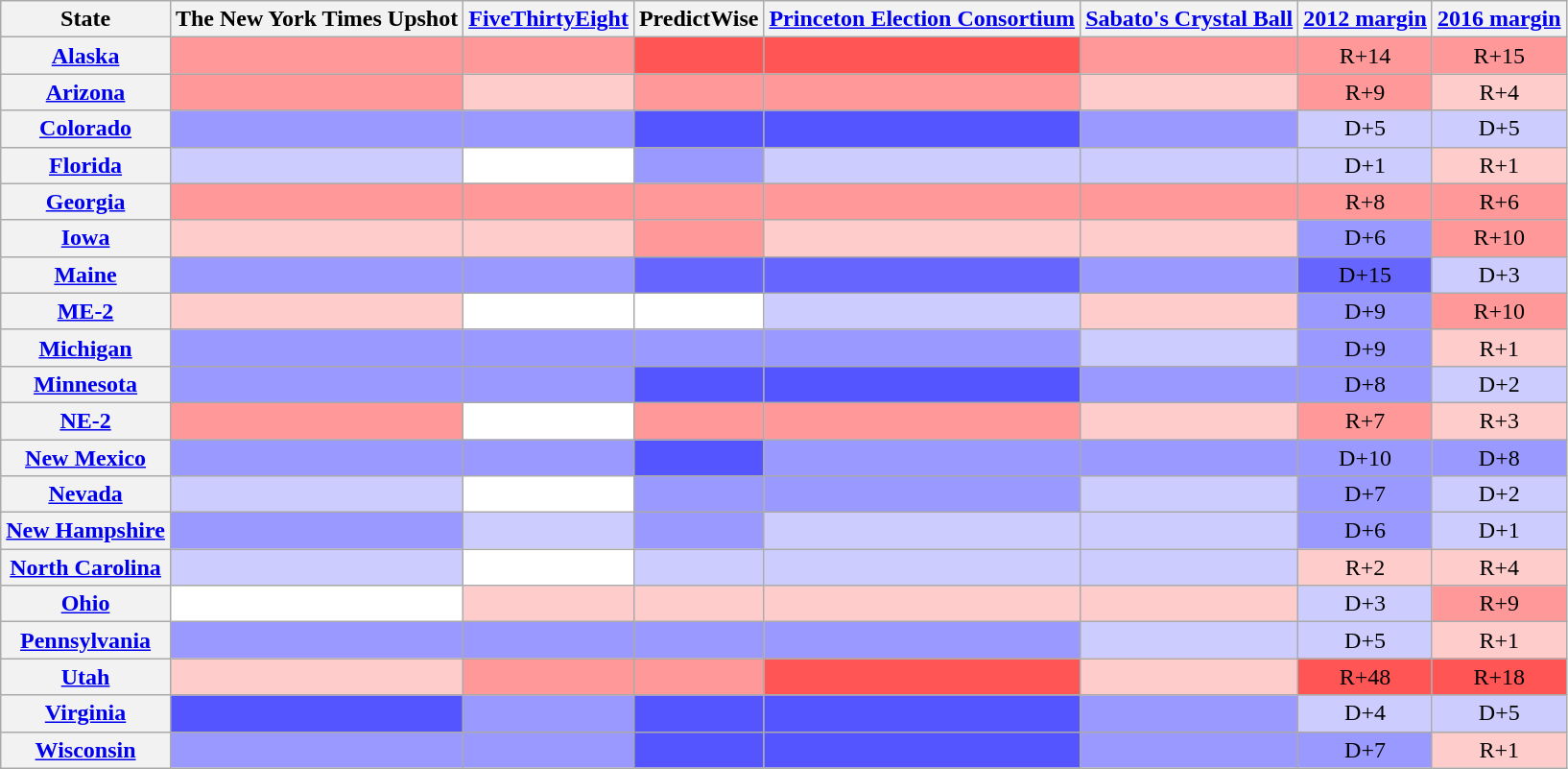<table class="wikitable sortable" style="text-align:center">
<tr>
<th>State</th>
<th>The New York Times Upshot</th>
<th><a href='#'>FiveThirtyEight</a></th>
<th>PredictWise</th>
<th><a href='#'>Princeton Election Consortium</a></th>
<th><a href='#'>Sabato's Crystal Ball</a></th>
<th><a href='#'>2012 margin</a></th>
<th><a href='#'>2016 margin</a></th>
</tr>
<tr>
<th><a href='#'>Alaska</a></th>
<td style="background:#f99"></td>
<td style="background:#f99"></td>
<td style="background:#f55;"></td>
<td style="background:#f55;"></td>
<td style="background:#f99"></td>
<td style="background:#f99">R+14</td>
<td style="background:#f99">R+15</td>
</tr>
<tr>
<th><a href='#'>Arizona</a></th>
<td style="background:#f99"></td>
<td style="background:#fcc"></td>
<td style="background:#f99"></td>
<td style="background:#f99"></td>
<td style="background:#fcc"></td>
<td style="background:#f99">R+9</td>
<td style="background:#fcc">R+4</td>
</tr>
<tr>
<th><a href='#'>Colorado</a></th>
<td style="background:#99f"></td>
<td style="background:#99f"></td>
<td style="background:#55f;"></td>
<td style="background:#55f;"></td>
<td style="background:#99f"></td>
<td style="background:#ccf">D+5</td>
<td style="background:#ccf">D+5</td>
</tr>
<tr>
<th><a href='#'>Florida</a></th>
<td style="background:#ccf"></td>
<td style="background:#fff"></td>
<td style="background:#99f"></td>
<td style="background:#ccf"></td>
<td style="background:#ccf"></td>
<td style="background:#ccf">D+1</td>
<td style="background:#fcc">R+1<br></td>
</tr>
<tr>
<th><a href='#'>Georgia</a></th>
<td style="background:#f99"></td>
<td style="background:#f99"></td>
<td style="background:#f99"></td>
<td style="background:#f99"></td>
<td style="background:#f99"></td>
<td style="background:#f99">R+8</td>
<td style="background:#f99">R+6</td>
</tr>
<tr>
<th><a href='#'>Iowa</a></th>
<td style="background:#fcc"><br></td>
<td style="background:#fcc"><br></td>
<td style="background:#f99"><br></td>
<td style="background:#fcc"><br></td>
<td style="background:#fcc"><br></td>
<td style="background:#99f">D+6</td>
<td style="background:#f99">R+10<br></td>
</tr>
<tr>
<th><a href='#'>Maine</a></th>
<td style="background:#99f"></td>
<td style="background:#99f"></td>
<td style="background:#66f"></td>
<td style="background:#66f"></td>
<td style="background:#99f"></td>
<td style="background:#66f">D+15</td>
<td style="background:#ccf">D+3</td>
</tr>
<tr>
<th><a href='#'>ME-2</a></th>
<td style="background:#fcc"><br></td>
<td style="background:#fff"></td>
<td style="background:#fff"></td>
<td style="background:#ccf"></td>
<td style="background:#fcc"><br></td>
<td style="background:#99f">D+9</td>
<td style="background:#f99">R+10<br></td>
</tr>
<tr>
<th><a href='#'>Michigan</a></th>
<td style="background:#99f"></td>
<td style="background:#99f"></td>
<td style="background:#99f"></td>
<td style="background:#99f"></td>
<td style="background:#ccf"></td>
<td style="background:#99f">D+9</td>
<td style="background:#fcc">R+1<br></td>
</tr>
<tr>
<th><a href='#'>Minnesota</a></th>
<td style="background:#99f"></td>
<td style="background:#99f"></td>
<td style="background:#55f;"></td>
<td style="background:#55f;"></td>
<td style="background:#99f"></td>
<td style="background:#99f">D+8</td>
<td style="background:#ccf">D+2</td>
</tr>
<tr>
<th><a href='#'>NE-2</a></th>
<td style="background:#f99"></td>
<td style="background:#fff"></td>
<td style="background:#f99"></td>
<td style="background:#f99"></td>
<td style="background:#fcc"></td>
<td style="background:#f99">R+7</td>
<td style="background:#fcc">R+3</td>
</tr>
<tr>
<th><a href='#'>New Mexico</a></th>
<td style="background:#99f"></td>
<td style="background:#99f"></td>
<td style="background:#55f;"></td>
<td style="background:#99f"></td>
<td style="background:#99f"></td>
<td style="background:#99f">D+10</td>
<td style="background:#99f">D+8</td>
</tr>
<tr>
<th><a href='#'>Nevada</a></th>
<td style="background:#ccf"></td>
<td style="background:#fff"></td>
<td style="background:#99f"></td>
<td style="background:#99f"></td>
<td style="background:#ccf"></td>
<td style="background:#99f">D+7</td>
<td style="background:#ccf">D+2</td>
</tr>
<tr>
<th><a href='#'>New Hampshire</a></th>
<td style="background:#99f"></td>
<td style="background:#ccf"></td>
<td style="background:#99f"></td>
<td style="background:#ccf"></td>
<td style="background:#ccf"></td>
<td style="background:#99f">D+6</td>
<td style="background:#ccf">D+1</td>
</tr>
<tr>
<th><a href='#'>North Carolina</a></th>
<td style="background:#ccf"><br></td>
<td style="background:#fff"></td>
<td style="background:#ccf"><br></td>
<td style="background:#ccf"><br></td>
<td style="background:#ccf"><br></td>
<td style="background:#fcc">R+2</td>
<td style="background:#fcc">R+4</td>
</tr>
<tr>
<th><a href='#'>Ohio</a></th>
<td style="background:#fff"></td>
<td style="background:#fcc"><br></td>
<td style="background:#fcc"><br></td>
<td style="background:#fcc"><br></td>
<td style="background:#fcc"><br></td>
<td style="background:#ccf">D+3</td>
<td style="background:#f99">R+9<br></td>
</tr>
<tr>
<th><a href='#'>Pennsylvania</a></th>
<td style="background:#99f"></td>
<td style="background:#99f"></td>
<td style="background:#99f"></td>
<td style="background:#99f"></td>
<td style="background:#ccf"></td>
<td style="background:#ccf">D+5</td>
<td style="background:#fcc">R+1<br></td>
</tr>
<tr>
<th><a href='#'>Utah</a></th>
<td style="background:#fcc"></td>
<td style="background:#f99"></td>
<td style="background:#f99"></td>
<td style="background:#f55;"></td>
<td style="background:#fcc"></td>
<td style="background:#f55;">R+48</td>
<td style="background:#f55;">R+18</td>
</tr>
<tr>
<th><a href='#'>Virginia</a></th>
<td style="background:#55f;"></td>
<td style="background:#99f"></td>
<td style="background:#55f;"></td>
<td style="background:#55f;"></td>
<td style="background:#99f"></td>
<td style="background:#ccf">D+4</td>
<td style="background:#ccf">D+5</td>
</tr>
<tr>
<th><a href='#'>Wisconsin</a></th>
<td style="background:#99f"></td>
<td style="background:#99f"></td>
<td style="background:#55f;"></td>
<td style="background:#55f;"></td>
<td style="background:#99f"></td>
<td style="background:#99f">D+7</td>
<td style="background:#fcc">R+1<br></td>
</tr>
</table>
